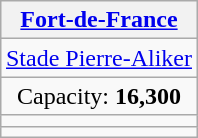<table class="wikitable" style="margin:1em auto; text-align:center">
<tr>
<th> <a href='#'>Fort-de-France</a></th>
</tr>
<tr>
<td><a href='#'>Stade Pierre-Aliker</a></td>
</tr>
<tr>
<td>Capacity: <strong>16,300</strong></td>
</tr>
<tr>
<td></td>
</tr>
<tr>
<td></td>
</tr>
</table>
